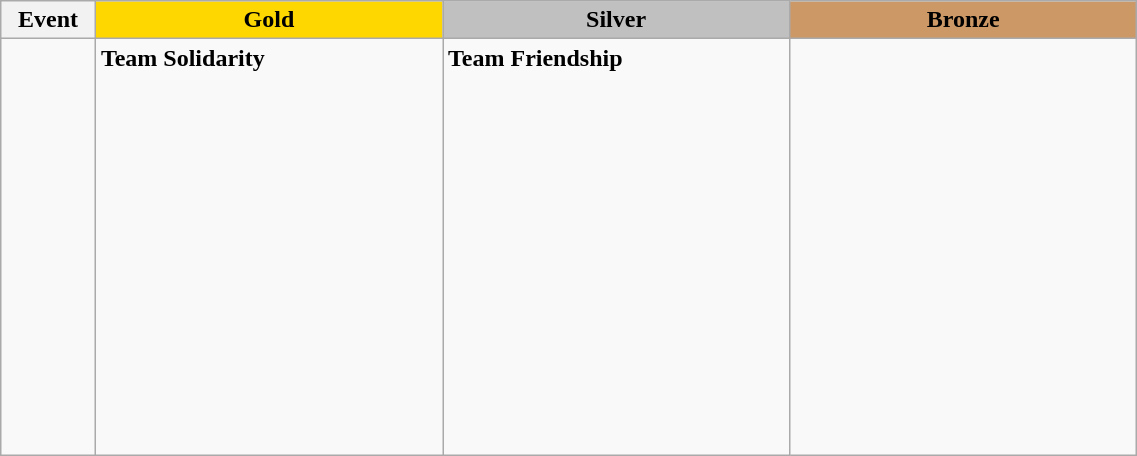<table style="width:60%;" class="wikitable">
<tr>
<th style="text-align:center; width:2%;">Event</th>
<td style="text-align:center; width:15%; background:gold;"><strong>Gold</strong></td>
<td style="text-align:center; width:15%; background:silver;"><strong>Silver</strong></td>
<td style="text-align:center; width:15%; background:#c96;"><strong>Bronze</strong></td>
</tr>
<tr>
<td><br></td>
<td><strong>Team Solidarity</strong><br><small><br><br><br><br><br><br><br><br><br><br><br><br><br><br></small></td>
<td><strong>Team Friendship</strong><br><small><br><br><br><br><br><br><br><br><br><br><br><br><br><br></small></td>
<td></td>
</tr>
</table>
